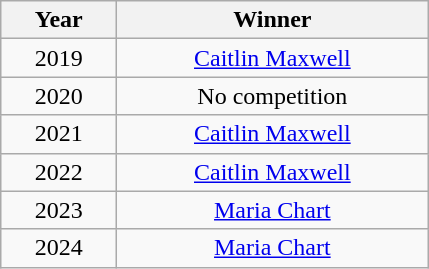<table class="wikitable" style="text-align:center">
<tr>
<th width=70>Year</th>
<th width=200>Winner</th>
</tr>
<tr>
<td>2019</td>
<td><a href='#'>Caitlin Maxwell</a></td>
</tr>
<tr>
<td>2020</td>
<td>No competition</td>
</tr>
<tr>
<td>2021</td>
<td><a href='#'>Caitlin Maxwell</a></td>
</tr>
<tr>
<td>2022</td>
<td><a href='#'>Caitlin Maxwell</a></td>
</tr>
<tr>
<td>2023</td>
<td><a href='#'>Maria Chart</a></td>
</tr>
<tr>
<td>2024</td>
<td><a href='#'>Maria Chart</a></td>
</tr>
</table>
